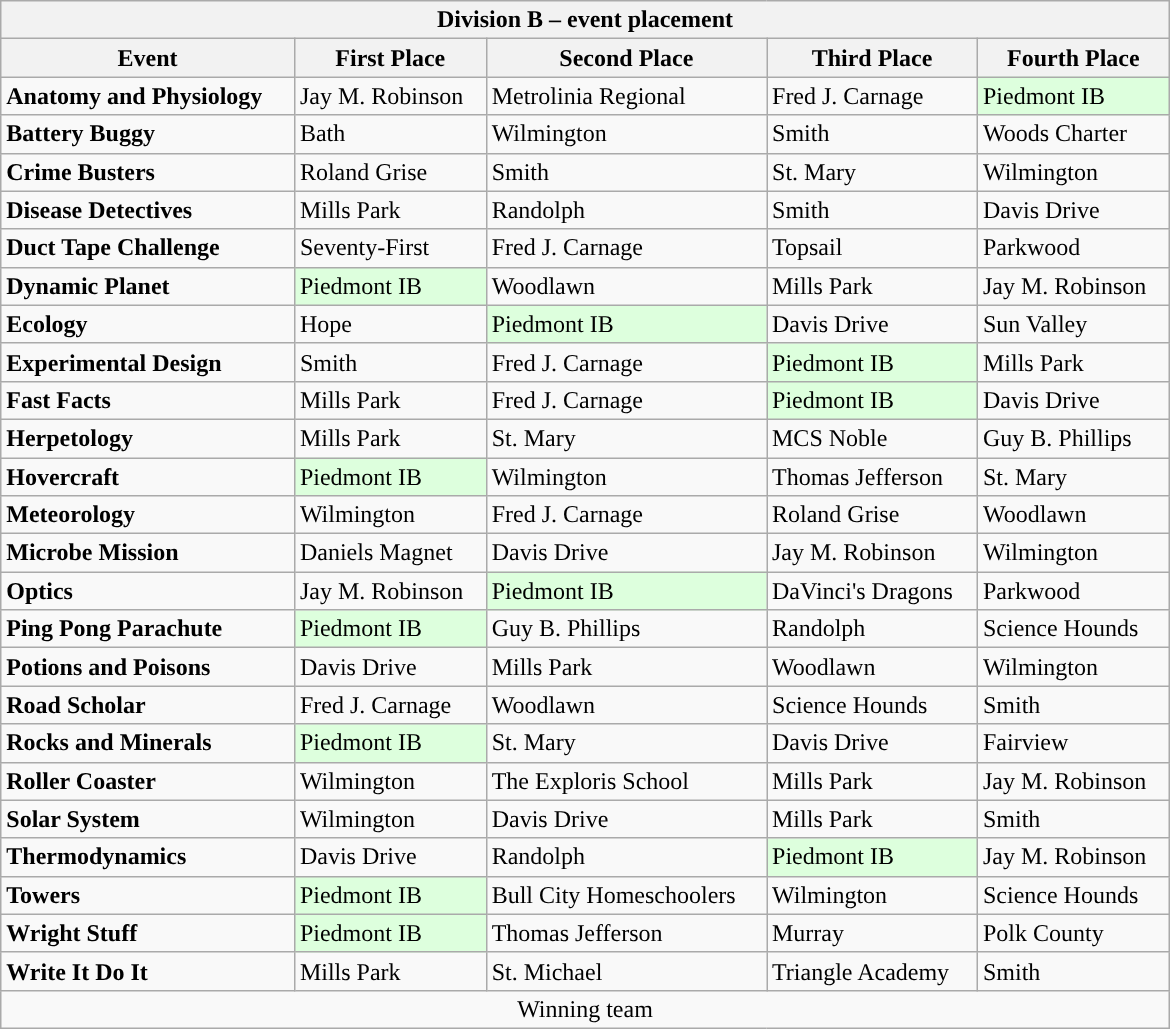<table class="wikitable collapsible collapsed" style="float:left; width:780px">
<tr>
<th colspan=5>Division B – event placement</th>
</tr>
<tr>
<th>Event</th>
<th>First Place</th>
<th>Second Place</th>
<th>Third Place</th>
<th>Fourth Place</th>
</tr>
<tr>
<td><strong>Anatomy and Physiology</strong></td>
<td>Jay M. Robinson</td>
<td>Metrolinia Regional</td>
<td>Fred J. Carnage</td>
<td style="background:#ddffdd">Piedmont IB</td>
</tr>
<tr>
<td><strong>Battery Buggy</strong></td>
<td>Bath</td>
<td>Wilmington</td>
<td>Smith</td>
<td>Woods Charter</td>
</tr>
<tr>
<td><strong>Crime Busters</strong></td>
<td>Roland Grise</td>
<td>Smith</td>
<td>St. Mary</td>
<td>Wilmington</td>
</tr>
<tr>
<td><strong>Disease Detectives</strong></td>
<td>Mills Park</td>
<td>Randolph</td>
<td>Smith</td>
<td>Davis Drive</td>
</tr>
<tr>
<td><strong>Duct Tape Challenge</strong></td>
<td>Seventy-First</td>
<td>Fred J. Carnage</td>
<td>Topsail</td>
<td>Parkwood</td>
</tr>
<tr>
<td><strong>Dynamic Planet</strong></td>
<td style="background:#ddffdd">Piedmont IB</td>
<td>Woodlawn</td>
<td>Mills Park</td>
<td>Jay M. Robinson</td>
</tr>
<tr>
<td><strong>Ecology</strong></td>
<td>Hope</td>
<td style="background:#ddffdd">Piedmont IB</td>
<td>Davis Drive</td>
<td>Sun Valley</td>
</tr>
<tr>
<td><strong>Experimental Design</strong></td>
<td>Smith</td>
<td>Fred J. Carnage</td>
<td style="background:#ddffdd">Piedmont IB</td>
<td>Mills Park</td>
</tr>
<tr>
<td><strong>Fast Facts</strong></td>
<td>Mills Park</td>
<td>Fred J. Carnage</td>
<td style="background:#ddffdd">Piedmont IB</td>
<td>Davis Drive</td>
</tr>
<tr>
<td><strong>Herpetology</strong></td>
<td>Mills Park</td>
<td>St. Mary</td>
<td>MCS Noble</td>
<td>Guy B. Phillips</td>
</tr>
<tr>
<td><strong>Hovercraft</strong></td>
<td style="background:#ddffdd">Piedmont IB</td>
<td>Wilmington</td>
<td>Thomas Jefferson</td>
<td>St. Mary</td>
</tr>
<tr>
<td><strong>Meteorology</strong></td>
<td>Wilmington</td>
<td>Fred J. Carnage</td>
<td>Roland Grise</td>
<td>Woodlawn</td>
</tr>
<tr>
<td><strong>Microbe Mission</strong></td>
<td>Daniels Magnet</td>
<td>Davis Drive</td>
<td>Jay M. Robinson</td>
<td>Wilmington</td>
</tr>
<tr>
<td><strong>Optics</strong></td>
<td>Jay M. Robinson</td>
<td style="background:#ddffdd">Piedmont IB</td>
<td>DaVinci's Dragons</td>
<td>Parkwood</td>
</tr>
<tr>
<td><strong>Ping Pong Parachute</strong></td>
<td style="background:#ddffdd">Piedmont IB</td>
<td>Guy B. Phillips</td>
<td>Randolph</td>
<td>Science Hounds</td>
</tr>
<tr>
<td><strong>Potions and Poisons</strong></td>
<td>Davis Drive</td>
<td>Mills Park</td>
<td>Woodlawn</td>
<td>Wilmington</td>
</tr>
<tr>
<td><strong>Road Scholar</strong></td>
<td>Fred J. Carnage</td>
<td>Woodlawn</td>
<td>Science Hounds</td>
<td>Smith</td>
</tr>
<tr>
<td><strong>Rocks and Minerals</strong></td>
<td style="background:#ddffdd">Piedmont IB</td>
<td>St. Mary</td>
<td>Davis Drive</td>
<td>Fairview</td>
</tr>
<tr>
<td><strong>Roller Coaster</strong></td>
<td>Wilmington</td>
<td>The Exploris School</td>
<td>Mills Park</td>
<td>Jay M. Robinson</td>
</tr>
<tr>
<td><strong>Solar System</strong></td>
<td>Wilmington</td>
<td>Davis Drive</td>
<td>Mills Park</td>
<td>Smith</td>
</tr>
<tr>
<td><strong>Thermodynamics</strong></td>
<td>Davis Drive</td>
<td>Randolph</td>
<td style="background:#ddffdd">Piedmont IB</td>
<td>Jay M. Robinson</td>
</tr>
<tr>
<td><strong>Towers</strong></td>
<td style="background:#ddffdd">Piedmont IB</td>
<td>Bull City Homeschoolers</td>
<td>Wilmington</td>
<td>Science Hounds</td>
</tr>
<tr>
<td><strong>Wright Stuff</strong></td>
<td style="background:#ddffdd">Piedmont IB</td>
<td>Thomas Jefferson</td>
<td>Murray</td>
<td>Polk County</td>
</tr>
<tr>
<td><strong>Write It Do It</strong></td>
<td>Mills Park</td>
<td>St. Michael</td>
<td>Triangle Academy</td>
<td>Smith</td>
</tr>
<tr>
<td colspan=5 style=text-align:center> Winning team</td>
</tr>
</table>
